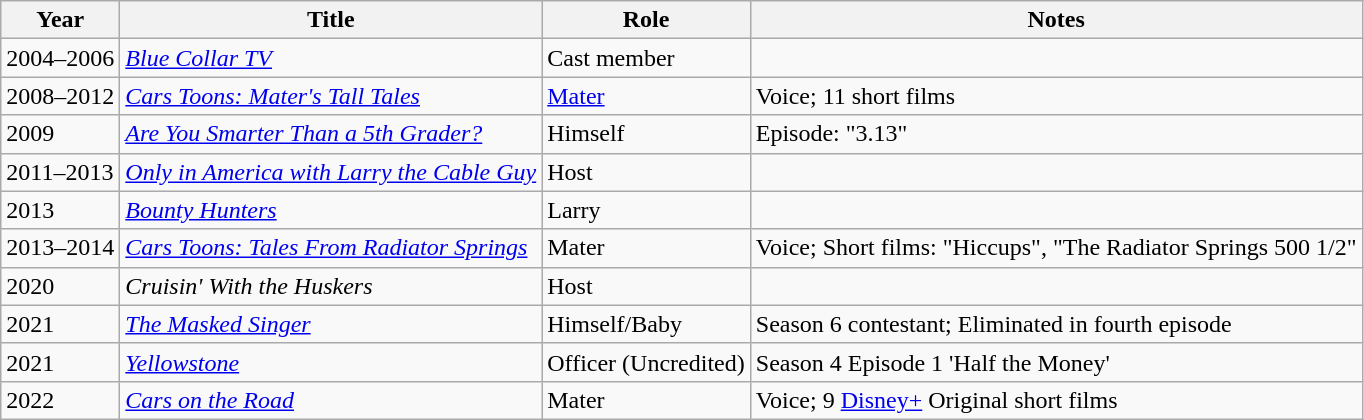<table class="wikitable sortable">
<tr>
<th>Year</th>
<th>Title</th>
<th>Role</th>
<th class="unsortable">Notes</th>
</tr>
<tr>
<td>2004–2006</td>
<td><em><a href='#'>Blue Collar TV</a></em></td>
<td>Cast member</td>
<td></td>
</tr>
<tr>
<td>2008–2012</td>
<td><em><a href='#'>Cars Toons: Mater's Tall Tales</a></em></td>
<td><a href='#'>Mater</a></td>
<td>Voice; 11 short films</td>
</tr>
<tr>
<td>2009</td>
<td><em><a href='#'>Are You Smarter Than a 5th Grader?</a></em></td>
<td>Himself</td>
<td>Episode: "3.13"</td>
</tr>
<tr>
<td>2011–2013</td>
<td><em><a href='#'>Only in America with Larry the Cable Guy</a></em></td>
<td>Host</td>
<td></td>
</tr>
<tr>
<td>2013</td>
<td><em><a href='#'>Bounty Hunters</a></em></td>
<td>Larry</td>
<td></td>
</tr>
<tr>
<td>2013–2014</td>
<td><em><a href='#'>Cars Toons: Tales From Radiator Springs</a></em></td>
<td>Mater</td>
<td>Voice; Short films: "Hiccups", "The Radiator Springs 500 1/2"</td>
</tr>
<tr>
<td>2020</td>
<td><em>Cruisin' With the Huskers</em></td>
<td>Host</td>
<td></td>
</tr>
<tr>
<td>2021</td>
<td><em><a href='#'>The Masked Singer</a></em></td>
<td>Himself/Baby</td>
<td>Season 6 contestant; Eliminated in fourth episode</td>
</tr>
<tr>
<td>2021</td>
<td><em><a href='#'>Yellowstone</a></em></td>
<td>Officer (Uncredited)</td>
<td>Season 4 Episode 1 'Half the Money'</td>
</tr>
<tr>
<td>2022</td>
<td><em><a href='#'>Cars on the Road</a></em></td>
<td>Mater</td>
<td>Voice; 9 <a href='#'>Disney+</a> Original short films</td>
</tr>
</table>
